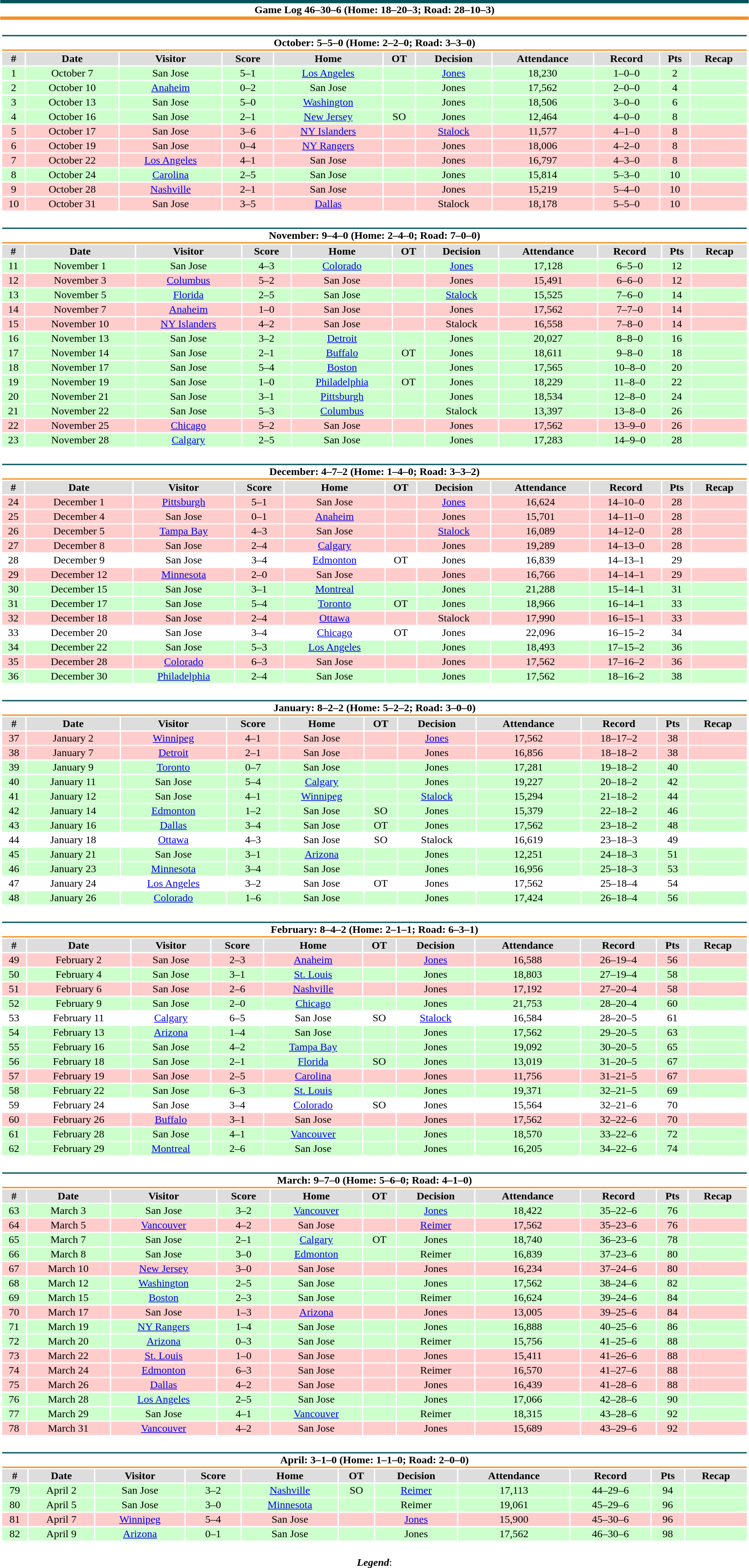<table class="toccolours" style="width:90%; clear:both; margin:1.5em auto; text-align:center;">
<tr>
<th colspan="11" style="background:#fff; border-top:#05535D 5px solid; border-bottom:#F38F20 5px solid;">Game Log 46–30–6 (Home: 18–20–3; Road: 28–10–3)</th>
</tr>
<tr>
<td colspan=11><br><table class="toccolours collapsible collapsed" style="width:100%;">
<tr>
<th colspan="11" style="background:#fff; border-top:#05535D 2px solid; border-bottom:#F38F20 2px solid;">October: 5–5–0 (Home: 2–2–0; Road: 3–3–0)</th>
</tr>
<tr bgcolor=dddddd>
<th>#</th>
<th>Date</th>
<th>Visitor</th>
<th>Score</th>
<th>Home</th>
<th>OT</th>
<th>Decision</th>
<th>Attendance</th>
<th>Record</th>
<th>Pts</th>
<th>Recap</th>
</tr>
<tr bgcolor=ccffcc>
<td>1</td>
<td>October 7</td>
<td>San Jose</td>
<td>5–1</td>
<td><a href='#'>Los Angeles</a></td>
<td></td>
<td><a href='#'>Jones</a></td>
<td>18,230</td>
<td>1–0–0</td>
<td>2</td>
<td></td>
</tr>
<tr bgcolor=ccffcc>
<td>2</td>
<td>October 10</td>
<td><a href='#'>Anaheim</a></td>
<td>0–2</td>
<td>San Jose</td>
<td></td>
<td>Jones</td>
<td>17,562</td>
<td>2–0–0</td>
<td>4</td>
<td></td>
</tr>
<tr bgcolor=ccffcc>
<td>3</td>
<td>October 13</td>
<td>San Jose</td>
<td>5–0</td>
<td><a href='#'>Washington</a></td>
<td></td>
<td>Jones</td>
<td>18,506</td>
<td>3–0–0</td>
<td>6</td>
<td></td>
</tr>
<tr bgcolor=ccffcc>
<td>4</td>
<td>October 16</td>
<td>San Jose</td>
<td>2–1</td>
<td><a href='#'>New Jersey</a></td>
<td>SO</td>
<td>Jones</td>
<td>12,464</td>
<td>4–0–0</td>
<td>8</td>
<td></td>
</tr>
<tr bgcolor=ffcccc>
<td>5</td>
<td>October 17</td>
<td>San Jose</td>
<td>3–6</td>
<td><a href='#'>NY Islanders</a></td>
<td></td>
<td><a href='#'>Stalock</a></td>
<td>11,577</td>
<td>4–1–0</td>
<td>8</td>
<td></td>
</tr>
<tr bgcolor=ffcccc>
<td>6</td>
<td>October 19</td>
<td>San Jose</td>
<td>0–4</td>
<td><a href='#'>NY Rangers</a></td>
<td></td>
<td>Jones</td>
<td>18,006</td>
<td>4–2–0</td>
<td>8</td>
<td></td>
</tr>
<tr bgcolor=ffcccc>
<td>7</td>
<td>October 22</td>
<td><a href='#'>Los Angeles</a></td>
<td>4–1</td>
<td>San Jose</td>
<td></td>
<td>Jones</td>
<td>16,797</td>
<td>4–3–0</td>
<td>8</td>
<td></td>
</tr>
<tr bgcolor=ccffcc>
<td>8</td>
<td>October 24</td>
<td><a href='#'>Carolina</a></td>
<td>2–5</td>
<td>San Jose</td>
<td></td>
<td>Jones</td>
<td>15,814</td>
<td>5–3–0</td>
<td>10</td>
<td></td>
</tr>
<tr bgcolor=ffcccc>
<td>9</td>
<td>October 28</td>
<td><a href='#'>Nashville</a></td>
<td>2–1</td>
<td>San Jose</td>
<td></td>
<td>Jones</td>
<td>15,219</td>
<td>5–4–0</td>
<td>10</td>
<td></td>
</tr>
<tr bgcolor=ffcccc>
<td>10</td>
<td>October 31</td>
<td>San Jose</td>
<td>3–5</td>
<td><a href='#'>Dallas</a></td>
<td></td>
<td>Stalock</td>
<td>18,178</td>
<td>5–5–0</td>
<td>10</td>
<td></td>
</tr>
</table>
</td>
</tr>
<tr>
<td colspan=11><br><table class="toccolours collapsible collapsed" style="width:100%;">
<tr>
<th colspan="11" style="background:#fff; border-top:#05535D 2px solid; border-bottom:#F38F20 2px solid;">November: 9–4–0 (Home: 2–4–0; Road: 7–0–0)</th>
</tr>
<tr style="text-align:center; background:#ddd;">
<th>#</th>
<th>Date</th>
<th>Visitor</th>
<th>Score</th>
<th>Home</th>
<th>OT</th>
<th>Decision</th>
<th>Attendance</th>
<th>Record</th>
<th>Pts</th>
<th>Recap</th>
</tr>
<tr bgcolor=ccffcc>
<td>11</td>
<td>November 1</td>
<td>San Jose</td>
<td>4–3</td>
<td><a href='#'>Colorado</a></td>
<td></td>
<td><a href='#'>Jones</a></td>
<td>17,128</td>
<td>6–5–0</td>
<td>12</td>
<td></td>
</tr>
<tr bgcolor=ffcccc>
<td>12</td>
<td>November 3</td>
<td><a href='#'>Columbus</a></td>
<td>5–2</td>
<td>San Jose</td>
<td></td>
<td>Jones</td>
<td>15,491</td>
<td>6–6–0</td>
<td>12</td>
<td></td>
</tr>
<tr bgcolor=ccffcc>
<td>13</td>
<td>November 5</td>
<td><a href='#'>Florida</a></td>
<td>2–5</td>
<td>San Jose</td>
<td></td>
<td><a href='#'>Stalock</a></td>
<td>15,525</td>
<td>7–6–0</td>
<td>14</td>
<td></td>
</tr>
<tr bgcolor=ffcccc>
<td>14</td>
<td>November 7</td>
<td><a href='#'>Anaheim</a></td>
<td>1–0</td>
<td>San Jose</td>
<td></td>
<td>Jones</td>
<td>17,562</td>
<td>7–7–0</td>
<td>14</td>
<td></td>
</tr>
<tr bgcolor=ffcccc>
<td>15</td>
<td>November 10</td>
<td><a href='#'>NY Islanders</a></td>
<td>4–2</td>
<td>San Jose</td>
<td></td>
<td>Stalock</td>
<td>16,558</td>
<td>7–8–0</td>
<td>14</td>
<td></td>
</tr>
<tr bgcolor=ccffcc>
<td>16</td>
<td>November 13</td>
<td>San Jose</td>
<td>3–2</td>
<td><a href='#'>Detroit</a></td>
<td></td>
<td>Jones</td>
<td>20,027</td>
<td>8–8–0</td>
<td>16</td>
<td></td>
</tr>
<tr bgcolor=ccffcc>
<td>17</td>
<td>November 14</td>
<td>San Jose</td>
<td>2–1</td>
<td><a href='#'>Buffalo</a></td>
<td>OT</td>
<td>Jones</td>
<td>18,611</td>
<td>9–8–0</td>
<td>18</td>
<td></td>
</tr>
<tr bgcolor=ccffcc>
<td>18</td>
<td>November 17</td>
<td>San Jose</td>
<td>5–4</td>
<td><a href='#'>Boston</a></td>
<td></td>
<td>Jones</td>
<td>17,565</td>
<td>10–8–0</td>
<td>20</td>
<td></td>
</tr>
<tr bgcolor=ccffcc>
<td>19</td>
<td>November 19</td>
<td>San Jose</td>
<td>1–0</td>
<td><a href='#'>Philadelphia</a></td>
<td>OT</td>
<td>Jones</td>
<td>18,229</td>
<td>11–8–0</td>
<td>22</td>
<td></td>
</tr>
<tr bgcolor=ccffcc>
<td>20</td>
<td>November 21</td>
<td>San Jose</td>
<td>3–1</td>
<td><a href='#'>Pittsburgh</a></td>
<td></td>
<td>Jones</td>
<td>18,534</td>
<td>12–8–0</td>
<td>24</td>
<td></td>
</tr>
<tr bgcolor=ccffcc>
<td>21</td>
<td>November 22</td>
<td>San Jose</td>
<td>5–3</td>
<td><a href='#'>Columbus</a></td>
<td></td>
<td>Stalock</td>
<td>13,397</td>
<td>13–8–0</td>
<td>26</td>
<td></td>
</tr>
<tr bgcolor=ffcccc>
<td>22</td>
<td>November 25</td>
<td><a href='#'>Chicago</a></td>
<td>5–2</td>
<td>San Jose</td>
<td></td>
<td>Jones</td>
<td>17,562</td>
<td>13–9–0</td>
<td>26</td>
<td></td>
</tr>
<tr bgcolor=ccffcc>
<td>23</td>
<td>November 28</td>
<td><a href='#'>Calgary</a></td>
<td>2–5</td>
<td>San Jose</td>
<td></td>
<td>Jones</td>
<td>17,283</td>
<td>14–9–0</td>
<td>28</td>
<td></td>
</tr>
</table>
</td>
</tr>
<tr>
<td colspan=11><br><table class="toccolours collapsible collapsed" style="width:100%;">
<tr>
<th colspan="11" style="background:#fff; border-top:#05535D 2px solid; border-bottom:#F38F20 2px solid;">December: 4–7–2 (Home: 1–4–0; Road: 3–3–2)</th>
</tr>
<tr style="text-align:center; background:#ddd;">
<th>#</th>
<th>Date</th>
<th>Visitor</th>
<th>Score</th>
<th>Home</th>
<th>OT</th>
<th>Decision</th>
<th>Attendance</th>
<th>Record</th>
<th>Pts</th>
<th>Recap</th>
</tr>
<tr bgcolor=ffcccc>
<td>24</td>
<td>December 1</td>
<td><a href='#'>Pittsburgh</a></td>
<td>5–1</td>
<td>San Jose</td>
<td></td>
<td><a href='#'>Jones</a></td>
<td>16,624</td>
<td>14–10–0</td>
<td>28</td>
<td></td>
</tr>
<tr bgcolor=ffcccc>
<td>25</td>
<td>December 4</td>
<td>San Jose</td>
<td>0–1</td>
<td><a href='#'>Anaheim</a></td>
<td></td>
<td>Jones</td>
<td>15,701</td>
<td>14–11–0</td>
<td>28</td>
<td></td>
</tr>
<tr bgcolor=ffcccc>
<td>26</td>
<td>December 5</td>
<td><a href='#'>Tampa Bay</a></td>
<td>4–3</td>
<td>San Jose</td>
<td></td>
<td><a href='#'>Stalock</a></td>
<td>16,089</td>
<td>14–12–0</td>
<td>28</td>
<td></td>
</tr>
<tr bgcolor=ffcccc>
<td>27</td>
<td>December 8</td>
<td>San Jose</td>
<td>2–4</td>
<td><a href='#'>Calgary</a></td>
<td></td>
<td>Jones</td>
<td>19,289</td>
<td>14–13–0</td>
<td>28</td>
<td></td>
</tr>
<tr bgcolor=ffffff>
<td>28</td>
<td>December 9</td>
<td>San Jose</td>
<td>3–4</td>
<td><a href='#'>Edmonton</a></td>
<td>OT</td>
<td>Jones</td>
<td>16,839</td>
<td>14–13–1</td>
<td>29</td>
<td></td>
</tr>
<tr bgcolor=ffcccc>
<td>29</td>
<td>December 12</td>
<td><a href='#'>Minnesota</a></td>
<td>2–0</td>
<td>San Jose</td>
<td></td>
<td>Jones</td>
<td>16,766</td>
<td>14–14–1</td>
<td>29</td>
<td></td>
</tr>
<tr bgcolor=ccffcc>
<td>30</td>
<td>December 15</td>
<td>San Jose</td>
<td>3–1</td>
<td><a href='#'>Montreal</a></td>
<td></td>
<td>Jones</td>
<td>21,288</td>
<td>15–14–1</td>
<td>31</td>
<td></td>
</tr>
<tr bgcolor=ccffcc>
<td>31</td>
<td>December 17</td>
<td>San Jose</td>
<td>5–4</td>
<td><a href='#'>Toronto</a></td>
<td>OT</td>
<td>Jones</td>
<td>18,966</td>
<td>16–14–1</td>
<td>33</td>
<td></td>
</tr>
<tr bgcolor=ffcccc>
<td>32</td>
<td>December 18</td>
<td>San Jose</td>
<td>2–4</td>
<td><a href='#'>Ottawa</a></td>
<td></td>
<td>Stalock</td>
<td>17,990</td>
<td>16–15–1</td>
<td>33</td>
<td></td>
</tr>
<tr bgcolor=ffffff>
<td>33</td>
<td>December 20</td>
<td>San Jose</td>
<td>3–4</td>
<td><a href='#'>Chicago</a></td>
<td>OT</td>
<td>Jones</td>
<td>22,096</td>
<td>16–15–2</td>
<td>34</td>
<td></td>
</tr>
<tr bgcolor=ccffcc>
<td>34</td>
<td>December 22</td>
<td>San Jose</td>
<td>5–3</td>
<td><a href='#'>Los Angeles</a></td>
<td></td>
<td>Jones</td>
<td>18,493</td>
<td>17–15–2</td>
<td>36</td>
<td></td>
</tr>
<tr bgcolor=ffcccc>
<td>35</td>
<td>December 28</td>
<td><a href='#'>Colorado</a></td>
<td>6–3</td>
<td>San Jose</td>
<td></td>
<td>Jones</td>
<td>17,562</td>
<td>17–16–2</td>
<td>36</td>
<td></td>
</tr>
<tr bgcolor=ccffcc>
<td>36</td>
<td>December 30</td>
<td><a href='#'>Philadelphia</a></td>
<td>2–4</td>
<td>San Jose</td>
<td></td>
<td>Jones</td>
<td>17,562</td>
<td>18–16–2</td>
<td>38</td>
<td></td>
</tr>
</table>
</td>
</tr>
<tr>
<td colspan=11><br><table class="toccolours collapsible collapsed" style="width:100%;">
<tr>
<th colspan="11" style="background:#fff; border-top:#05535D 2px solid; border-bottom:#F38F20 2px solid;">January: 8–2–2 (Home: 5–2–2; Road: 3–0–0)</th>
</tr>
<tr style="text-align:center; background:#ddd;">
<th>#</th>
<th>Date</th>
<th>Visitor</th>
<th>Score</th>
<th>Home</th>
<th>OT</th>
<th>Decision</th>
<th>Attendance</th>
<th>Record</th>
<th>Pts</th>
<th>Recap</th>
</tr>
<tr bgcolor=ffcccc>
<td>37</td>
<td>January 2</td>
<td><a href='#'>Winnipeg</a></td>
<td>4–1</td>
<td>San Jose</td>
<td></td>
<td><a href='#'>Jones</a></td>
<td>17,562</td>
<td>18–17–2</td>
<td>38</td>
<td></td>
</tr>
<tr bgcolor=ffcccc>
<td>38</td>
<td>January 7</td>
<td><a href='#'>Detroit</a></td>
<td>2–1</td>
<td>San Jose</td>
<td></td>
<td>Jones</td>
<td>16,856</td>
<td>18–18–2</td>
<td>38</td>
<td></td>
</tr>
<tr bgcolor=ccffcc>
<td>39</td>
<td>January 9</td>
<td><a href='#'>Toronto</a></td>
<td>0–7</td>
<td>San Jose</td>
<td></td>
<td>Jones</td>
<td>17,281</td>
<td>19–18–2</td>
<td>40</td>
<td></td>
</tr>
<tr bgcolor=ccffcc>
<td>40</td>
<td>January 11</td>
<td>San Jose</td>
<td>5–4</td>
<td><a href='#'>Calgary</a></td>
<td></td>
<td>Jones</td>
<td>19,227</td>
<td>20–18–2</td>
<td>42</td>
<td></td>
</tr>
<tr bgcolor=ccffcc>
<td>41</td>
<td>January 12</td>
<td>San Jose</td>
<td>4–1</td>
<td><a href='#'>Winnipeg</a></td>
<td></td>
<td><a href='#'>Stalock</a></td>
<td>15,294</td>
<td>21–18–2</td>
<td>44</td>
<td></td>
</tr>
<tr bgcolor=ccffcc>
<td>42</td>
<td>January 14</td>
<td><a href='#'>Edmonton</a></td>
<td>1–2</td>
<td>San Jose</td>
<td>SO</td>
<td>Jones</td>
<td>15,379</td>
<td>22–18–2</td>
<td>46</td>
<td></td>
</tr>
<tr bgcolor=ccffcc>
<td>43</td>
<td>January 16</td>
<td><a href='#'>Dallas</a></td>
<td>3–4</td>
<td>San Jose</td>
<td>OT</td>
<td>Jones</td>
<td>17,562</td>
<td>23–18–2</td>
<td>48</td>
<td></td>
</tr>
<tr bgcolor=ffffff>
<td>44</td>
<td>January 18</td>
<td><a href='#'>Ottawa</a></td>
<td>4–3</td>
<td>San Jose</td>
<td>SO</td>
<td>Stalock</td>
<td>16,619</td>
<td>23–18–3</td>
<td>49</td>
<td></td>
</tr>
<tr bgcolor=ccffcc>
<td>45</td>
<td>January 21</td>
<td>San Jose</td>
<td>3–1</td>
<td><a href='#'>Arizona</a></td>
<td></td>
<td>Jones</td>
<td>12,251</td>
<td>24–18–3</td>
<td>51</td>
<td></td>
</tr>
<tr bgcolor=ccffcc>
<td>46</td>
<td>January 23</td>
<td><a href='#'>Minnesota</a></td>
<td>3–4</td>
<td>San Jose</td>
<td></td>
<td>Jones</td>
<td>16,956</td>
<td>25–18–3</td>
<td>53</td>
<td></td>
</tr>
<tr bgcolor=ffffff>
<td>47</td>
<td>January 24</td>
<td><a href='#'>Los Angeles</a></td>
<td>3–2</td>
<td>San Jose</td>
<td>OT</td>
<td>Jones</td>
<td>17,562</td>
<td>25–18–4</td>
<td>54</td>
<td></td>
</tr>
<tr bgcolor=ccffcc>
<td>48</td>
<td>January 26</td>
<td><a href='#'>Colorado</a></td>
<td>1–6</td>
<td>San Jose</td>
<td></td>
<td>Jones</td>
<td>17,424</td>
<td>26–18–4</td>
<td>56</td>
<td></td>
</tr>
</table>
</td>
</tr>
<tr>
<td colspan=11><br><table class="toccolours collapsible collapsed" style="width:100%;">
<tr>
<th colspan="11" style="background:#fff; border-top:#05535D 2px solid; border-bottom:#F38F20 2px solid;">February: 8–4–2 (Home: 2–1–1; Road: 6–3–1)</th>
</tr>
<tr style="text-align:center; background:#ddd;">
<th>#</th>
<th>Date</th>
<th>Visitor</th>
<th>Score</th>
<th>Home</th>
<th>OT</th>
<th>Decision</th>
<th>Attendance</th>
<th>Record</th>
<th>Pts</th>
<th>Recap</th>
</tr>
<tr bgcolor=ffcccc>
<td>49</td>
<td>February 2</td>
<td>San Jose</td>
<td>2–3</td>
<td><a href='#'>Anaheim</a></td>
<td></td>
<td><a href='#'>Jones</a></td>
<td>16,588</td>
<td>26–19–4</td>
<td>56</td>
<td></td>
</tr>
<tr bgcolor=ccffcc>
<td>50</td>
<td>February 4</td>
<td>San Jose</td>
<td>3–1</td>
<td><a href='#'>St. Louis</a></td>
<td></td>
<td>Jones</td>
<td>18,803</td>
<td>27–19–4</td>
<td>58</td>
<td></td>
</tr>
<tr bgcolor=ffcccc>
<td>51</td>
<td>February 6</td>
<td>San Jose</td>
<td>2–6</td>
<td><a href='#'>Nashville</a></td>
<td></td>
<td>Jones</td>
<td>17,192</td>
<td>27–20–4</td>
<td>58</td>
<td></td>
</tr>
<tr bgcolor=ccffcc>
<td>52</td>
<td>February 9</td>
<td>San Jose</td>
<td>2–0</td>
<td><a href='#'>Chicago</a></td>
<td></td>
<td>Jones</td>
<td>21,753</td>
<td>28–20–4</td>
<td>60</td>
<td></td>
</tr>
<tr bgcolor=ffffff>
<td>53</td>
<td>February 11</td>
<td><a href='#'>Calgary</a></td>
<td>6–5</td>
<td>San Jose</td>
<td>SO</td>
<td><a href='#'>Stalock</a></td>
<td>16,584</td>
<td>28–20–5</td>
<td>61</td>
<td></td>
</tr>
<tr bgcolor=ccffcc>
<td>54</td>
<td>February 13</td>
<td><a href='#'>Arizona</a></td>
<td>1–4</td>
<td>San Jose</td>
<td></td>
<td>Jones</td>
<td>17,562</td>
<td>29–20–5</td>
<td>63</td>
<td></td>
</tr>
<tr bgcolor=ccffcc>
<td>55</td>
<td>February 16</td>
<td>San Jose</td>
<td>4–2</td>
<td><a href='#'>Tampa Bay</a></td>
<td></td>
<td>Jones</td>
<td>19,092</td>
<td>30–20–5</td>
<td>65</td>
<td></td>
</tr>
<tr bgcolor=ccffcc>
<td>56</td>
<td>February 18</td>
<td>San Jose</td>
<td>2–1</td>
<td><a href='#'>Florida</a></td>
<td>SO</td>
<td>Jones</td>
<td>13,019</td>
<td>31–20–5</td>
<td>67</td>
<td></td>
</tr>
<tr bgcolor=ffcccc>
<td>57</td>
<td>February 19</td>
<td>San Jose</td>
<td>2–5</td>
<td><a href='#'>Carolina</a></td>
<td></td>
<td>Jones</td>
<td>11,756</td>
<td>31–21–5</td>
<td>67</td>
<td></td>
</tr>
<tr bgcolor=ccffcc>
<td>58</td>
<td>February 22</td>
<td>San Jose</td>
<td>6–3</td>
<td><a href='#'>St. Louis</a></td>
<td></td>
<td>Jones</td>
<td>19,371</td>
<td>32–21–5</td>
<td>69</td>
<td></td>
</tr>
<tr bgcolor=ffffff>
<td>59</td>
<td>February 24</td>
<td>San Jose</td>
<td>3–4</td>
<td><a href='#'>Colorado</a></td>
<td>SO</td>
<td>Jones</td>
<td>15,564</td>
<td>32–21–6</td>
<td>70</td>
<td></td>
</tr>
<tr bgcolor=ffcccc>
<td>60</td>
<td>February 26</td>
<td><a href='#'>Buffalo</a></td>
<td>3–1</td>
<td>San Jose</td>
<td></td>
<td>Jones</td>
<td>17,562</td>
<td>32–22–6</td>
<td>70</td>
<td></td>
</tr>
<tr bgcolor=ccffcc>
<td>61</td>
<td>February 28</td>
<td>San Jose</td>
<td>4–1</td>
<td><a href='#'>Vancouver</a></td>
<td></td>
<td>Jones</td>
<td>18,570</td>
<td>33–22–6</td>
<td>72</td>
<td></td>
</tr>
<tr bgcolor=ccffcc>
<td>62</td>
<td>February 29</td>
<td><a href='#'>Montreal</a></td>
<td>2–6</td>
<td>San Jose</td>
<td></td>
<td>Jones</td>
<td>16,205</td>
<td>34–22–6</td>
<td>74</td>
<td></td>
</tr>
</table>
</td>
</tr>
<tr>
<td colspan=11><br><table class="toccolours collapsible collapsed" style="width:100%;">
<tr>
<th colspan="11" style="background:#fff; border-top:#05535D 2px solid; border-bottom:#F38F20 2px solid;">March: 9–7–0 (Home: 5–6–0; Road: 4–1–0)</th>
</tr>
<tr style="text-align:center; background:#ddd;">
<th>#</th>
<th>Date</th>
<th>Visitor</th>
<th>Score</th>
<th>Home</th>
<th>OT</th>
<th>Decision</th>
<th>Attendance</th>
<th>Record</th>
<th>Pts</th>
<th>Recap</th>
</tr>
<tr bgcolor=ccffcc>
<td>63</td>
<td>March 3</td>
<td>San Jose</td>
<td>3–2</td>
<td><a href='#'>Vancouver</a></td>
<td></td>
<td><a href='#'>Jones</a></td>
<td>18,422</td>
<td>35–22–6</td>
<td>76</td>
<td></td>
</tr>
<tr bgcolor=ffcccc>
<td>64</td>
<td>March 5</td>
<td><a href='#'>Vancouver</a></td>
<td>4–2</td>
<td>San Jose</td>
<td></td>
<td><a href='#'>Reimer</a></td>
<td>17,562</td>
<td>35–23–6</td>
<td>76</td>
<td></td>
</tr>
<tr bgcolor=ccffcc>
<td>65</td>
<td>March 7</td>
<td>San Jose</td>
<td>2–1</td>
<td><a href='#'>Calgary</a></td>
<td>OT</td>
<td>Jones</td>
<td>18,740</td>
<td>36–23–6</td>
<td>78</td>
<td></td>
</tr>
<tr bgcolor=ccffcc>
<td>66</td>
<td>March 8</td>
<td>San Jose</td>
<td>3–0</td>
<td><a href='#'>Edmonton</a></td>
<td></td>
<td>Reimer</td>
<td>16,839</td>
<td>37–23–6</td>
<td>80</td>
<td></td>
</tr>
<tr bgcolor=ffcccc>
<td>67</td>
<td>March 10</td>
<td><a href='#'>New Jersey</a></td>
<td>3–0</td>
<td>San Jose</td>
<td></td>
<td>Jones</td>
<td>16,234</td>
<td>37–24–6</td>
<td>80</td>
<td></td>
</tr>
<tr bgcolor=ccffcc>
<td>68</td>
<td>March 12</td>
<td><a href='#'>Washington</a></td>
<td>2–5</td>
<td>San Jose</td>
<td></td>
<td>Jones</td>
<td>17,562</td>
<td>38–24–6</td>
<td>82</td>
<td></td>
</tr>
<tr bgcolor=ccffcc>
<td>69</td>
<td>March 15</td>
<td><a href='#'>Boston</a></td>
<td>2–3</td>
<td>San Jose</td>
<td></td>
<td>Reimer</td>
<td>16,624</td>
<td>39–24–6</td>
<td>84</td>
<td></td>
</tr>
<tr bgcolor=ffcccc>
<td>70</td>
<td>March 17</td>
<td>San Jose</td>
<td>1–3</td>
<td><a href='#'>Arizona</a></td>
<td></td>
<td>Jones</td>
<td>13,005</td>
<td>39–25–6</td>
<td>84</td>
<td></td>
</tr>
<tr bgcolor=ccffcc>
<td>71</td>
<td>March 19</td>
<td><a href='#'>NY Rangers</a></td>
<td>1–4</td>
<td>San Jose</td>
<td></td>
<td>Jones</td>
<td>16,888</td>
<td>40–25–6</td>
<td>86</td>
<td></td>
</tr>
<tr bgcolor=ccffcc>
<td>72</td>
<td>March 20</td>
<td><a href='#'>Arizona</a></td>
<td>0–3</td>
<td>San Jose</td>
<td></td>
<td>Reimer</td>
<td>15,756</td>
<td>41–25–6</td>
<td>88</td>
<td></td>
</tr>
<tr bgcolor=ffcccc>
<td>73</td>
<td>March 22</td>
<td><a href='#'>St. Louis</a></td>
<td>1–0</td>
<td>San Jose</td>
<td></td>
<td>Jones</td>
<td>15,411</td>
<td>41–26–6</td>
<td>88</td>
<td></td>
</tr>
<tr bgcolor=ffcccc>
<td>74</td>
<td>March 24</td>
<td><a href='#'>Edmonton</a></td>
<td>6–3</td>
<td>San Jose</td>
<td></td>
<td>Reimer</td>
<td>16,570</td>
<td>41–27–6</td>
<td>88</td>
<td></td>
</tr>
<tr bgcolor=ffcccc>
<td>75</td>
<td>March 26</td>
<td><a href='#'>Dallas</a></td>
<td>4–2</td>
<td>San Jose</td>
<td></td>
<td>Jones</td>
<td>16,439</td>
<td>41–28–6</td>
<td>88</td>
<td></td>
</tr>
<tr bgcolor=ccffcc>
<td>76</td>
<td>March 28</td>
<td><a href='#'>Los Angeles</a></td>
<td>2–5</td>
<td>San Jose</td>
<td></td>
<td>Jones</td>
<td>17,066</td>
<td>42–28–6</td>
<td>90</td>
<td></td>
</tr>
<tr bgcolor=ccffcc>
<td>77</td>
<td>March 29</td>
<td>San Jose</td>
<td>4–1</td>
<td><a href='#'>Vancouver</a></td>
<td></td>
<td>Reimer</td>
<td>18,315</td>
<td>43–28–6</td>
<td>92</td>
<td></td>
</tr>
<tr bgcolor=ffcccc>
<td>78</td>
<td>March 31</td>
<td><a href='#'>Vancouver</a></td>
<td>4–2</td>
<td>San Jose</td>
<td></td>
<td>Jones</td>
<td>15,689</td>
<td>43–29–6</td>
<td>92</td>
<td></td>
</tr>
</table>
</td>
</tr>
<tr>
<td colspan=11><br><table class="toccolours collapsible collapsed" style="width:100%;">
<tr>
<th colspan="11" style="background:#fff; border-top:#05535D 2px solid; border-bottom:#F38F20 2px solid;">April: 3–1–0 (Home: 1–1–0; Road: 2–0–0)</th>
</tr>
<tr style="text-align:center; background:#ddd;">
<th>#</th>
<th>Date</th>
<th>Visitor</th>
<th>Score</th>
<th>Home</th>
<th>OT</th>
<th>Decision</th>
<th>Attendance</th>
<th>Record</th>
<th>Pts</th>
<th>Recap</th>
</tr>
<tr bgcolor=ccffcc>
<td>79</td>
<td>April 2</td>
<td>San Jose</td>
<td>3–2</td>
<td><a href='#'>Nashville</a></td>
<td>SO</td>
<td><a href='#'>Reimer</a></td>
<td>17,113</td>
<td>44–29–6</td>
<td>94</td>
<td></td>
</tr>
<tr bgcolor=ccffcc>
<td>80</td>
<td>April 5</td>
<td>San Jose</td>
<td>3–0</td>
<td><a href='#'>Minnesota</a></td>
<td></td>
<td>Reimer</td>
<td>19,061</td>
<td>45–29–6</td>
<td>96</td>
<td></td>
</tr>
<tr bgcolor=ffcccc>
<td>81</td>
<td>April 7</td>
<td><a href='#'>Winnipeg</a></td>
<td>5–4</td>
<td>San Jose</td>
<td></td>
<td><a href='#'>Jones</a></td>
<td>15,900</td>
<td>45–30–6</td>
<td>96</td>
<td></td>
</tr>
<tr bgcolor=ccffcc>
<td>82</td>
<td>April 9</td>
<td><a href='#'>Arizona</a></td>
<td>0–1</td>
<td>San Jose</td>
<td></td>
<td>Jones</td>
<td>17,562</td>
<td>46–30–6</td>
<td>98</td>
<td></td>
</tr>
</table>
</td>
</tr>
<tr>
<td colspan="11" style="text-align:center;"><br><strong><em>Legend</em></strong>:


</td>
</tr>
</table>
